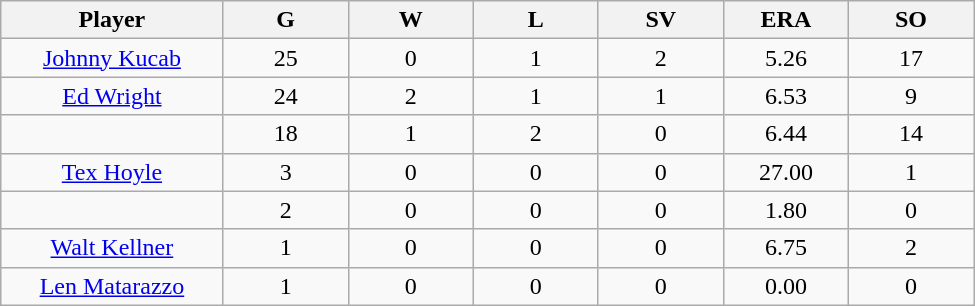<table class="wikitable sortable">
<tr>
<th bgcolor="#DDDDFF" width="16%">Player</th>
<th bgcolor="#DDDDFF" width="9%">G</th>
<th bgcolor="#DDDDFF" width="9%">W</th>
<th bgcolor="#DDDDFF" width="9%">L</th>
<th bgcolor="#DDDDFF" width="9%">SV</th>
<th bgcolor="#DDDDFF" width="9%">ERA</th>
<th bgcolor="#DDDDFF" width="9%">SO</th>
</tr>
<tr align="center">
<td><a href='#'>Johnny Kucab</a></td>
<td>25</td>
<td>0</td>
<td>1</td>
<td>2</td>
<td>5.26</td>
<td>17</td>
</tr>
<tr align="center">
<td><a href='#'>Ed Wright</a></td>
<td>24</td>
<td>2</td>
<td>1</td>
<td>1</td>
<td>6.53</td>
<td>9</td>
</tr>
<tr align="center">
<td></td>
<td>18</td>
<td>1</td>
<td>2</td>
<td>0</td>
<td>6.44</td>
<td>14</td>
</tr>
<tr align="center">
<td><a href='#'>Tex Hoyle</a></td>
<td>3</td>
<td>0</td>
<td>0</td>
<td>0</td>
<td>27.00</td>
<td>1</td>
</tr>
<tr align="center">
<td></td>
<td>2</td>
<td>0</td>
<td>0</td>
<td>0</td>
<td>1.80</td>
<td>0</td>
</tr>
<tr align="center">
<td><a href='#'>Walt Kellner</a></td>
<td>1</td>
<td>0</td>
<td>0</td>
<td>0</td>
<td>6.75</td>
<td>2</td>
</tr>
<tr align="center">
<td><a href='#'>Len Matarazzo</a></td>
<td>1</td>
<td>0</td>
<td>0</td>
<td>0</td>
<td>0.00</td>
<td>0</td>
</tr>
</table>
